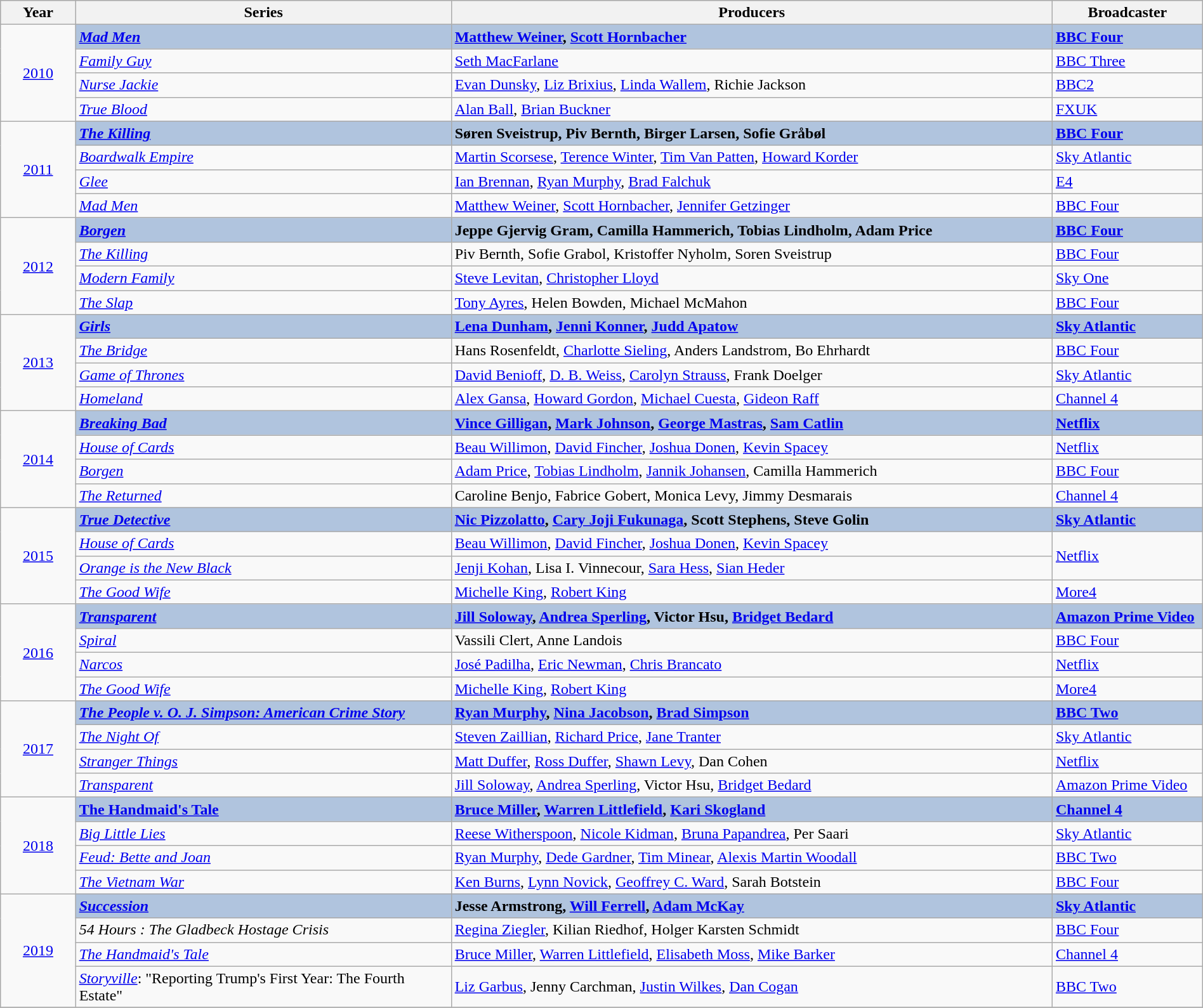<table class="wikitable" style="width:100%">
<tr bgcolor="#CCCCCC" align="center">
<th width="5%">Year</th>
<th width="25%">Series</th>
<th width="40%">Producers</th>
<th width="10%">Broadcaster</th>
</tr>
<tr>
<td rowspan="4" style="text-align:center;"><a href='#'>2010</a></td>
<td style="background:#B0C4DE;"><strong><em><a href='#'>Mad Men</a></em></strong></td>
<td style="background:#B0C4DE;"><strong><a href='#'>Matthew Weiner</a>, <a href='#'>Scott Hornbacher</a></strong></td>
<td style="background:#B0C4DE;"><strong><a href='#'>BBC Four</a></strong></td>
</tr>
<tr>
<td><em><a href='#'>Family Guy</a></em></td>
<td><a href='#'>Seth MacFarlane</a></td>
<td><a href='#'>BBC Three</a></td>
</tr>
<tr>
<td><em><a href='#'>Nurse Jackie</a></em></td>
<td><a href='#'>Evan Dunsky</a>, <a href='#'>Liz Brixius</a>, <a href='#'>Linda Wallem</a>, Richie Jackson</td>
<td><a href='#'>BBC2</a></td>
</tr>
<tr>
<td><em><a href='#'>True Blood</a></em></td>
<td><a href='#'>Alan Ball</a>, <a href='#'>Brian Buckner</a></td>
<td><a href='#'>FXUK</a></td>
</tr>
<tr>
<td rowspan="4" style="text-align:center;"><a href='#'>2011</a></td>
<td style="background:#B0C4DE;"><strong><em><a href='#'>The Killing</a></em></strong></td>
<td style="background:#B0C4DE;"><strong>Søren Sveistrup, Piv Bernth, Birger Larsen, Sofie Gråbøl</strong></td>
<td style="background:#B0C4DE;"><strong><a href='#'>BBC Four</a></strong></td>
</tr>
<tr>
<td><em><a href='#'>Boardwalk Empire</a></em></td>
<td><a href='#'>Martin Scorsese</a>, <a href='#'>Terence Winter</a>, <a href='#'>Tim Van Patten</a>, <a href='#'>Howard Korder</a></td>
<td><a href='#'>Sky Atlantic</a></td>
</tr>
<tr>
<td><em><a href='#'>Glee</a></em></td>
<td><a href='#'>Ian Brennan</a>, <a href='#'>Ryan Murphy</a>, <a href='#'>Brad Falchuk</a></td>
<td><a href='#'>E4</a></td>
</tr>
<tr>
<td><em><a href='#'>Mad Men</a></em></td>
<td><a href='#'>Matthew Weiner</a>, <a href='#'>Scott Hornbacher</a>, <a href='#'>Jennifer Getzinger</a></td>
<td><a href='#'>BBC Four</a></td>
</tr>
<tr>
<td rowspan="4" style="text-align:center;"><a href='#'>2012</a></td>
<td style="background:#B0C4DE;"><strong><em><a href='#'>Borgen</a></em></strong></td>
<td style="background:#B0C4DE;"><strong>Jeppe Gjervig Gram, Camilla Hammerich, Tobias Lindholm, Adam Price</strong></td>
<td style="background:#B0C4DE;"><strong><a href='#'>BBC Four</a></strong></td>
</tr>
<tr>
<td><em><a href='#'>The Killing</a></em></td>
<td>Piv Bernth, Sofie Grabol, Kristoffer Nyholm, Soren Sveistrup</td>
<td><a href='#'>BBC Four</a></td>
</tr>
<tr>
<td><em><a href='#'>Modern Family</a></em></td>
<td><a href='#'>Steve Levitan</a>, <a href='#'>Christopher Lloyd</a></td>
<td><a href='#'>Sky One</a></td>
</tr>
<tr>
<td><em><a href='#'>The Slap</a></em></td>
<td><a href='#'>Tony Ayres</a>, Helen Bowden, Michael McMahon</td>
<td><a href='#'>BBC Four</a></td>
</tr>
<tr>
<td rowspan="4" style="text-align:center;"><a href='#'>2013</a></td>
<td style="background:#B0C4DE;"><strong><em><a href='#'>Girls</a></em></strong></td>
<td style="background:#B0C4DE;"><strong><a href='#'>Lena Dunham</a>, <a href='#'>Jenni Konner</a>, <a href='#'>Judd Apatow</a></strong></td>
<td style="background:#B0C4DE;"><strong><a href='#'>Sky Atlantic</a></strong></td>
</tr>
<tr>
<td><em><a href='#'>The Bridge</a></em></td>
<td>Hans Rosenfeldt, <a href='#'>Charlotte Sieling</a>, Anders Landstrom, Bo Ehrhardt</td>
<td><a href='#'>BBC Four</a></td>
</tr>
<tr>
<td><em><a href='#'>Game of Thrones</a></em></td>
<td><a href='#'>David Benioff</a>, <a href='#'>D. B. Weiss</a>, <a href='#'>Carolyn Strauss</a>, Frank Doelger</td>
<td><a href='#'>Sky Atlantic</a></td>
</tr>
<tr>
<td><em><a href='#'>Homeland</a></em></td>
<td><a href='#'>Alex Gansa</a>, <a href='#'>Howard Gordon</a>, <a href='#'>Michael Cuesta</a>, <a href='#'>Gideon Raff</a></td>
<td><a href='#'>Channel 4</a></td>
</tr>
<tr>
<td rowspan="4" style="text-align:center;"><a href='#'>2014</a></td>
<td style="background:#B0C4DE;"><strong><em><a href='#'>Breaking Bad</a></em></strong></td>
<td style="background:#B0C4DE;"><strong><a href='#'>Vince Gilligan</a>, <a href='#'>Mark Johnson</a>, <a href='#'>George Mastras</a>, <a href='#'>Sam Catlin</a></strong></td>
<td style="background:#B0C4DE;"><strong><a href='#'>Netflix</a></strong></td>
</tr>
<tr>
<td><em><a href='#'>House of Cards</a></em></td>
<td><a href='#'>Beau Willimon</a>, <a href='#'>David Fincher</a>, <a href='#'>Joshua Donen</a>, <a href='#'>Kevin Spacey</a></td>
<td><a href='#'>Netflix</a></td>
</tr>
<tr>
<td><em><a href='#'>Borgen</a></em></td>
<td><a href='#'>Adam Price</a>, <a href='#'>Tobias Lindholm</a>, <a href='#'>Jannik Johansen</a>, Camilla Hammerich</td>
<td><a href='#'>BBC Four</a></td>
</tr>
<tr>
<td><em><a href='#'>The Returned</a></em></td>
<td>Caroline Benjo, Fabrice Gobert, Monica Levy, Jimmy Desmarais</td>
<td><a href='#'>Channel 4</a></td>
</tr>
<tr>
<td rowspan="4" style="text-align:center;"><a href='#'>2015</a></td>
<td style="background: #B0C4DE;"><strong><em><a href='#'>True Detective</a></em></strong></td>
<td style="background:#B0C4DE; ;"><strong><a href='#'>Nic Pizzolatto</a>, <a href='#'>Cary Joji Fukunaga</a>, Scott Stephens, Steve Golin</strong></td>
<td style="background:#B0C4DE;"><strong><a href='#'>Sky Atlantic</a></strong></td>
</tr>
<tr>
<td><em><a href='#'>House of Cards</a></em></td>
<td><a href='#'>Beau Willimon</a>, <a href='#'>David Fincher</a>, <a href='#'>Joshua Donen</a>, <a href='#'>Kevin Spacey</a></td>
<td rowspan=2><a href='#'>Netflix</a></td>
</tr>
<tr>
<td><em><a href='#'>Orange is the New Black</a></em></td>
<td><a href='#'>Jenji Kohan</a>, Lisa I. Vinnecour, <a href='#'>Sara Hess</a>, <a href='#'>Sian Heder</a></td>
</tr>
<tr>
<td><em><a href='#'>The Good Wife</a></em></td>
<td><a href='#'>Michelle King</a>, <a href='#'>Robert King</a></td>
<td><a href='#'>More4</a></td>
</tr>
<tr>
<td rowspan="4" style="text-align:center;"><a href='#'>2016</a></td>
<td style="background: #B0C4DE;"><strong><em><a href='#'>Transparent</a></em></strong></td>
<td style="background:#B0C4DE; ;"><strong><a href='#'>Jill Soloway</a>, <a href='#'>Andrea Sperling</a>, Victor Hsu, <a href='#'>Bridget Bedard</a></strong></td>
<td style="background:#B0C4DE;"><strong><a href='#'>Amazon Prime Video</a></strong></td>
</tr>
<tr>
<td><em><a href='#'>Spiral</a></em></td>
<td>Vassili Clert, Anne Landois</td>
<td><a href='#'>BBC Four</a></td>
</tr>
<tr>
<td><em><a href='#'>Narcos</a></em></td>
<td><a href='#'>José Padilha</a>, <a href='#'>Eric Newman</a>, <a href='#'>Chris Brancato</a></td>
<td><a href='#'>Netflix</a></td>
</tr>
<tr>
<td><em><a href='#'>The Good Wife</a></em></td>
<td><a href='#'>Michelle King</a>, <a href='#'>Robert King</a></td>
<td><a href='#'>More4</a></td>
</tr>
<tr>
<td rowspan="4" style="text-align:center;"><a href='#'>2017</a></td>
<td style="background: #B0C4DE;"><strong><em><a href='#'>The People v. O. J. Simpson: American Crime Story</a></em></strong></td>
<td style="background:#B0C4DE; ;"><strong><a href='#'>Ryan Murphy</a>, <a href='#'>Nina Jacobson</a>, <a href='#'>Brad Simpson</a></strong></td>
<td style="background:#B0C4DE;"><strong><a href='#'>BBC Two</a></strong></td>
</tr>
<tr>
<td><em><a href='#'>The Night Of</a></em></td>
<td><a href='#'>Steven Zaillian</a>, <a href='#'>Richard Price</a>, <a href='#'>Jane Tranter</a></td>
<td><a href='#'>Sky Atlantic</a></td>
</tr>
<tr>
<td><em><a href='#'>Stranger Things</a></em></td>
<td><a href='#'>Matt Duffer</a>, <a href='#'>Ross Duffer</a>, <a href='#'>Shawn Levy</a>, Dan Cohen</td>
<td><a href='#'>Netflix</a></td>
</tr>
<tr>
<td><em><a href='#'>Transparent</a></em></td>
<td><a href='#'>Jill Soloway</a>, <a href='#'>Andrea Sperling</a>, Victor Hsu, <a href='#'>Bridget Bedard</a></td>
<td><a href='#'>Amazon Prime Video</a></td>
</tr>
<tr>
<td rowspan="4" style="text-align:center;"><a href='#'>2018</a></td>
<td style="background: #B0C4DE;"><strong><a href='#'>The Handmaid's Tale</a></strong></td>
<td style="background:#B0C4DE; ;"><strong><a href='#'>Bruce Miller</a>, <a href='#'>Warren Littlefield</a>, <a href='#'>Kari Skogland</a></strong></td>
<td style="background:#B0C4DE;"><strong><a href='#'>Channel 4</a></strong></td>
</tr>
<tr>
<td><em><a href='#'>Big Little Lies</a></em></td>
<td><a href='#'>Reese Witherspoon</a>, <a href='#'>Nicole Kidman</a>, <a href='#'>Bruna Papandrea</a>, Per Saari</td>
<td><a href='#'>Sky Atlantic</a></td>
</tr>
<tr>
<td><em><a href='#'>Feud: Bette and Joan</a></em></td>
<td><a href='#'>Ryan Murphy</a>, <a href='#'>Dede Gardner</a>, <a href='#'>Tim Minear</a>, <a href='#'>Alexis Martin Woodall</a></td>
<td><a href='#'>BBC Two</a></td>
</tr>
<tr>
<td><em><a href='#'>The Vietnam War</a></em></td>
<td><a href='#'>Ken Burns</a>, <a href='#'>Lynn Novick</a>, <a href='#'>Geoffrey C. Ward</a>, Sarah Botstein</td>
<td><a href='#'>BBC Four</a></td>
</tr>
<tr>
<td rowspan="4" style="text-align:center;"><a href='#'>2019</a><br></td>
<td style="background: #B0C4DE;"><strong><em><a href='#'>Succession</a></em></strong></td>
<td style="background:#B0C4DE; ;"><strong>Jesse Armstrong, <a href='#'>Will Ferrell</a>, <a href='#'>Adam McKay</a></strong></td>
<td style="background:#B0C4DE;"><strong><a href='#'>Sky Atlantic</a></strong></td>
</tr>
<tr>
<td><em>54 Hours : The Gladbeck Hostage Crisis</em></td>
<td><a href='#'>Regina Ziegler</a>, Kilian Riedhof, Holger Karsten Schmidt</td>
<td><a href='#'>BBC Four</a></td>
</tr>
<tr>
<td><em><a href='#'>The Handmaid's Tale</a></em></td>
<td><a href='#'>Bruce Miller</a>, <a href='#'>Warren Littlefield</a>, <a href='#'>Elisabeth Moss</a>, <a href='#'>Mike Barker</a></td>
<td><a href='#'>Channel 4</a></td>
</tr>
<tr>
<td><em><a href='#'>Storyville</a></em>: "Reporting Trump's First Year: The Fourth Estate"</td>
<td><a href='#'>Liz Garbus</a>, Jenny Carchman, <a href='#'>Justin Wilkes</a>, <a href='#'>Dan Cogan</a></td>
<td><a href='#'>BBC Two</a></td>
</tr>
<tr>
</tr>
</table>
